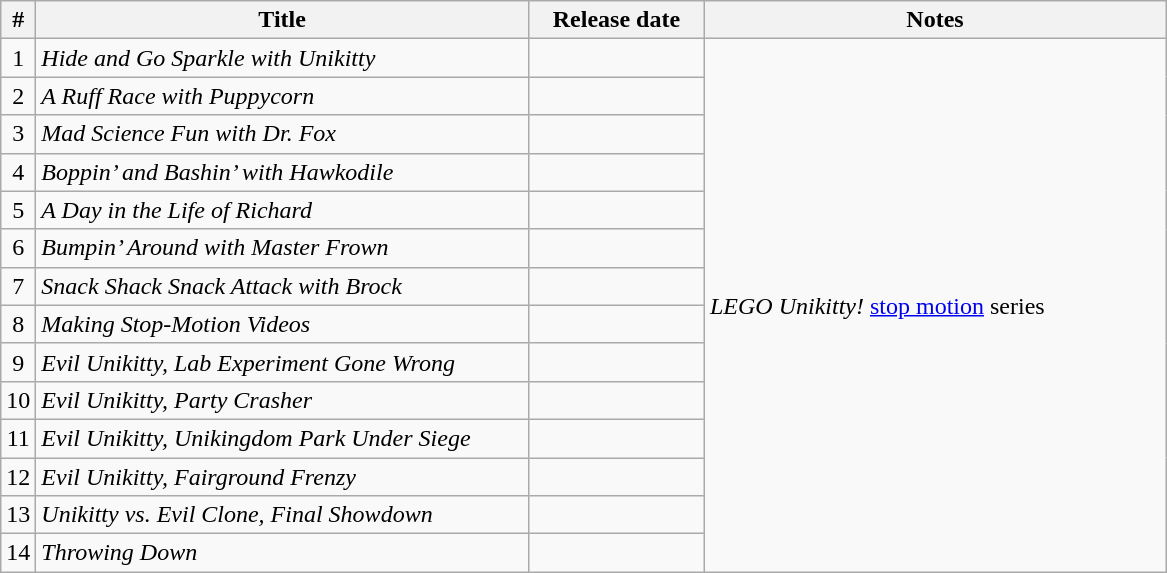<table class="wikitable sortable">
<tr>
<th width=10>#</th>
<th width=321>Title</th>
<th width=110>Release date</th>
<th width=300>Notes</th>
</tr>
<tr>
<td align="center">1</td>
<td><em>Hide and Go Sparkle with Unikitty</em></td>
<td align="right"></td>
<td rowspan="17"><em>LEGO Unikitty!</em> <a href='#'>stop motion</a> series</td>
</tr>
<tr>
<td align="center">2</td>
<td><em>A Ruff Race with Puppycorn</em></td>
<td align="right"></td>
</tr>
<tr>
<td align="center">3</td>
<td><em>Mad Science Fun with Dr. Fox</em></td>
<td align="right"></td>
</tr>
<tr>
<td align="center">4</td>
<td><em>Boppin’ and Bashin’ with Hawkodile</em></td>
<td align="right"></td>
</tr>
<tr>
<td align="center">5</td>
<td><em>A Day in the Life of Richard</em></td>
<td align="right"></td>
</tr>
<tr>
<td align="center">6</td>
<td><em>Bumpin’ Around with Master Frown</em></td>
<td align="right"></td>
</tr>
<tr>
<td align="center">7</td>
<td><em>Snack Shack Snack Attack with Brock</em></td>
<td align="right"></td>
</tr>
<tr>
<td align="center">8</td>
<td><em>Making Stop-Motion Videos</em></td>
<td align="right"></td>
</tr>
<tr>
<td align="center">9</td>
<td><em>Evil Unikitty, Lab Experiment Gone Wrong</em></td>
<td align="right"></td>
</tr>
<tr>
<td align="center">10</td>
<td><em>Evil Unikitty, Party Crasher</em></td>
<td align="right"></td>
</tr>
<tr>
<td align="center">11</td>
<td><em>Evil Unikitty, Unikingdom Park Under Siege</em></td>
<td align="right"></td>
</tr>
<tr>
<td align="center">12</td>
<td><em>Evil Unikitty, Fairground Frenzy</em></td>
<td align="right"></td>
</tr>
<tr>
<td align="center">13</td>
<td><em>Unikitty vs. Evil Clone, Final Showdown</em></td>
<td align="right"></td>
</tr>
<tr>
<td align="center">14</td>
<td><em>Throwing Down</em></td>
<td align="right"></td>
</tr>
</table>
